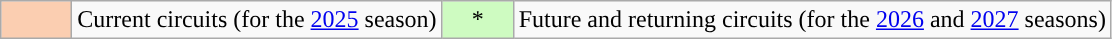<table class="wikitable">
<tr>
<td width=40px align=center style="background-color:#FBCEB1"></td>
<td>Current circuits (for the <a href='#'>2025</a> season)</td>
<td width=40px align="center" style="background-color:#CEFBC1">*</td>
<td>Future and returning circuits (for the <a href='#'>2026</a> and <a href='#'>2027</a> seasons)</td>
</tr>
</table>
